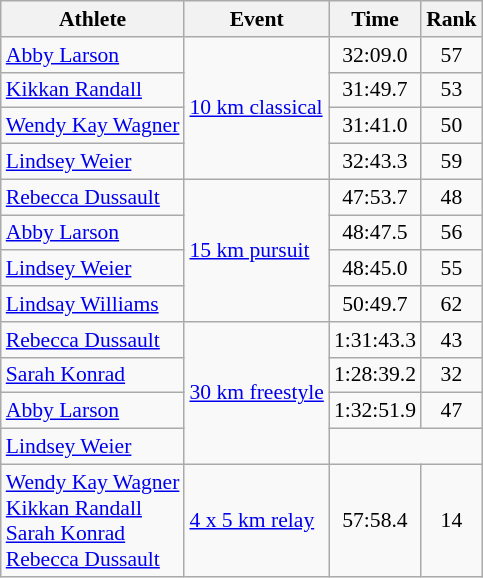<table class=wikitable style=font-size:90%;text-align:center>
<tr>
<th>Athlete</th>
<th>Event</th>
<th>Time</th>
<th>Rank</th>
</tr>
<tr>
<td align=left><a href='#'>Abby Larson</a></td>
<td align=left rowspan=4><a href='#'>10 km classical</a></td>
<td>32:09.0</td>
<td>57</td>
</tr>
<tr>
<td align=left><a href='#'>Kikkan Randall</a></td>
<td>31:49.7</td>
<td>53</td>
</tr>
<tr>
<td align=left><a href='#'>Wendy Kay Wagner</a></td>
<td>31:41.0</td>
<td>50</td>
</tr>
<tr>
<td align=left><a href='#'>Lindsey Weier</a></td>
<td>32:43.3</td>
<td>59</td>
</tr>
<tr>
<td align=left><a href='#'>Rebecca Dussault</a></td>
<td align=left rowspan=4><a href='#'>15 km pursuit</a></td>
<td>47:53.7</td>
<td>48</td>
</tr>
<tr>
<td align=left><a href='#'>Abby Larson</a></td>
<td>48:47.5</td>
<td>56</td>
</tr>
<tr>
<td align=left><a href='#'>Lindsey Weier</a></td>
<td>48:45.0</td>
<td>55</td>
</tr>
<tr>
<td align=left><a href='#'>Lindsay Williams</a></td>
<td>50:49.7</td>
<td>62</td>
</tr>
<tr>
<td align=left><a href='#'>Rebecca Dussault</a></td>
<td align=left rowspan=4><a href='#'>30 km freestyle</a></td>
<td>1:31:43.3</td>
<td>43</td>
</tr>
<tr>
<td align=left><a href='#'>Sarah Konrad</a></td>
<td>1:28:39.2</td>
<td>32</td>
</tr>
<tr>
<td align=left><a href='#'>Abby Larson</a></td>
<td>1:32:51.9</td>
<td>47</td>
</tr>
<tr>
<td align=left><a href='#'>Lindsey Weier</a></td>
<td colspan=2></td>
</tr>
<tr>
<td align=left><a href='#'>Wendy Kay Wagner</a><br><a href='#'>Kikkan Randall</a><br><a href='#'>Sarah Konrad</a><br><a href='#'>Rebecca Dussault</a></td>
<td align=left><a href='#'>4 x 5 km relay</a></td>
<td>57:58.4</td>
<td>14</td>
</tr>
</table>
